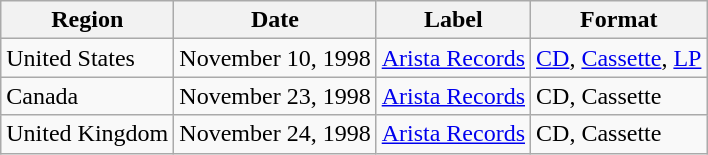<table class="wikitable">
<tr>
<th>Region</th>
<th>Date</th>
<th>Label</th>
<th>Format</th>
</tr>
<tr>
<td>United States</td>
<td>November 10, 1998</td>
<td><a href='#'>Arista Records</a></td>
<td><a href='#'>CD</a>, <a href='#'>Cassette</a>, <a href='#'>LP</a></td>
</tr>
<tr>
<td>Canada</td>
<td>November 23, 1998</td>
<td><a href='#'>Arista Records</a></td>
<td>CD, Cassette</td>
</tr>
<tr>
<td>United Kingdom</td>
<td>November 24, 1998</td>
<td><a href='#'>Arista Records</a></td>
<td>CD, Cassette</td>
</tr>
</table>
